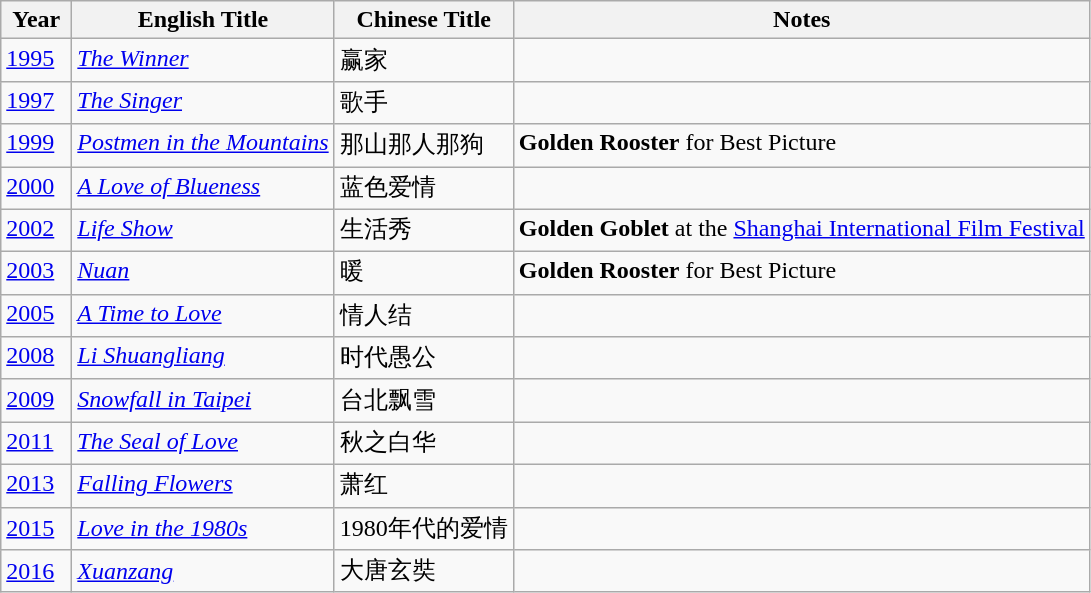<table class="wikitable">
<tr>
<th align="left" valign="top" width="40">Year</th>
<th align="left" valign="top">English Title</th>
<th align="left" valign="top">Chinese Title</th>
<th align="left" valign="top">Notes</th>
</tr>
<tr>
<td align="left" valign="top"><a href='#'>1995</a></td>
<td align="left" valign="top"><em><a href='#'>The Winner</a></em></td>
<td align="left" valign="top">赢家</td>
<td align="left" valign="top"></td>
</tr>
<tr>
<td align="left" valign="top"><a href='#'>1997</a></td>
<td align="left" valign="top"><em><a href='#'>The Singer</a></em></td>
<td align="left" valign="top">歌手</td>
<td align="left" valign="top"></td>
</tr>
<tr>
<td align="left" valign="top"><a href='#'>1999</a></td>
<td align="left" valign="top"><em><a href='#'>Postmen in the Mountains</a></em></td>
<td align="left" valign="top">那山那人那狗</td>
<td align="left" valign="top"><strong>Golden Rooster</strong> for Best Picture</td>
</tr>
<tr>
<td align="left" valign="top"><a href='#'>2000</a></td>
<td align="left" valign="top"><em><a href='#'>A Love of Blueness</a></em></td>
<td align="left" valign="top">蓝色爱情</td>
<td align="left" valign="top"></td>
</tr>
<tr>
<td align="left" valign="top"><a href='#'>2002</a></td>
<td align="left" valign="top"><em><a href='#'>Life Show</a></em></td>
<td align="left" valign="top">生活秀</td>
<td align="left" valign="top"><strong>Golden Goblet</strong> at the <a href='#'>Shanghai International Film Festival</a></td>
</tr>
<tr>
<td align="left" valign="top"><a href='#'>2003</a></td>
<td align="left" valign="top"><em><a href='#'>Nuan</a></em></td>
<td align="left" valign="top">暖</td>
<td align="left" valign="top"><strong>Golden Rooster</strong> for Best Picture</td>
</tr>
<tr>
<td align="left" valign="top"><a href='#'>2005</a></td>
<td align="left" valign="top"><em><a href='#'>A Time to Love</a></em></td>
<td align="left" valign="top">情人结</td>
<td align="left" valign="top"></td>
</tr>
<tr>
<td align="left" valign="top"><a href='#'>2008</a></td>
<td align="left" valign="top"><em><a href='#'>Li Shuangliang</a></em></td>
<td align="left" valign="top">时代愚公</td>
<td align="left" valign="top"></td>
</tr>
<tr>
<td align="left" valign="top"><a href='#'>2009</a></td>
<td align="left" valign="top"><em><a href='#'>Snowfall in Taipei</a></em></td>
<td align="left" valign="top">台北飘雪</td>
<td align="left" valign="top"></td>
</tr>
<tr>
<td align="left" valign="top"><a href='#'>2011</a></td>
<td align="left" valign="top"><em><a href='#'>The Seal of Love</a></em></td>
<td align="left" valign="top">秋之白华</td>
<td align="left" valign="top"></td>
</tr>
<tr>
<td align="left" valign="top"><a href='#'>2013</a></td>
<td align="left" valign="top"><em><a href='#'>Falling Flowers</a></em></td>
<td align="left" valign="top">萧红</td>
<td align="left" valign="top"></td>
</tr>
<tr>
<td><a href='#'>2015</a></td>
<td><em><a href='#'>Love in the 1980s</a></em></td>
<td>1980年代的爱情</td>
<td></td>
</tr>
<tr>
<td><a href='#'>2016</a></td>
<td><em><a href='#'>Xuanzang</a></em></td>
<td>大唐玄奘</td>
<td></td>
</tr>
</table>
